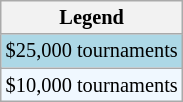<table class="wikitable" style="font-size:85%">
<tr>
<th>Legend</th>
</tr>
<tr style="background:lightblue;">
<td>$25,000 tournaments</td>
</tr>
<tr style="background:#f0f8ff;">
<td>$10,000 tournaments</td>
</tr>
</table>
